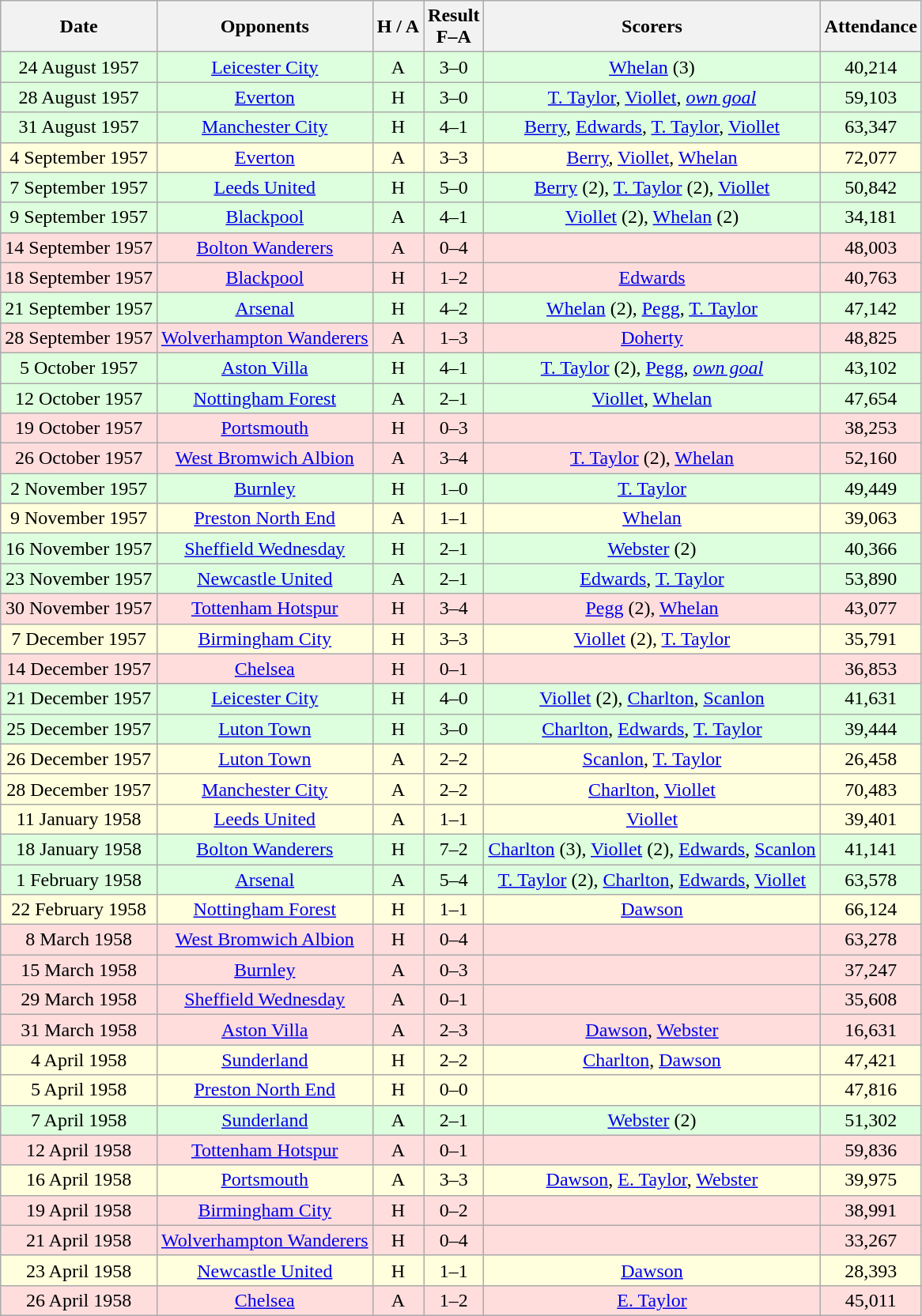<table class="wikitable" style="text-align:center">
<tr>
<th>Date</th>
<th>Opponents</th>
<th>H / A</th>
<th>Result<br>F–A</th>
<th>Scorers</th>
<th>Attendance</th>
</tr>
<tr bgcolor="#ddffdd">
<td>24 August 1957</td>
<td><a href='#'>Leicester City</a></td>
<td>A</td>
<td>3–0</td>
<td><a href='#'>Whelan</a> (3)</td>
<td>40,214</td>
</tr>
<tr bgcolor="#ddffdd">
<td>28 August 1957</td>
<td><a href='#'>Everton</a></td>
<td>H</td>
<td>3–0</td>
<td><a href='#'>T. Taylor</a>, <a href='#'>Viollet</a>, <em><a href='#'>own goal</a></em></td>
<td>59,103</td>
</tr>
<tr bgcolor="#ddffdd">
<td>31 August 1957</td>
<td><a href='#'>Manchester City</a></td>
<td>H</td>
<td>4–1</td>
<td><a href='#'>Berry</a>, <a href='#'>Edwards</a>, <a href='#'>T. Taylor</a>, <a href='#'>Viollet</a></td>
<td>63,347</td>
</tr>
<tr bgcolor="#ffffdd">
<td>4 September 1957</td>
<td><a href='#'>Everton</a></td>
<td>A</td>
<td>3–3</td>
<td><a href='#'>Berry</a>, <a href='#'>Viollet</a>, <a href='#'>Whelan</a></td>
<td>72,077</td>
</tr>
<tr bgcolor="#ddffdd">
<td>7 September 1957</td>
<td><a href='#'>Leeds United</a></td>
<td>H</td>
<td>5–0</td>
<td><a href='#'>Berry</a> (2), <a href='#'>T. Taylor</a> (2), <a href='#'>Viollet</a></td>
<td>50,842</td>
</tr>
<tr bgcolor="#ddffdd">
<td>9 September 1957</td>
<td><a href='#'>Blackpool</a></td>
<td>A</td>
<td>4–1</td>
<td><a href='#'>Viollet</a> (2), <a href='#'>Whelan</a> (2)</td>
<td>34,181</td>
</tr>
<tr bgcolor="#ffdddd">
<td>14 September 1957</td>
<td><a href='#'>Bolton Wanderers</a></td>
<td>A</td>
<td>0–4</td>
<td></td>
<td>48,003</td>
</tr>
<tr bgcolor="#ffdddd">
<td>18 September 1957</td>
<td><a href='#'>Blackpool</a></td>
<td>H</td>
<td>1–2</td>
<td><a href='#'>Edwards</a></td>
<td>40,763</td>
</tr>
<tr bgcolor="#ddffdd">
<td>21 September 1957</td>
<td><a href='#'>Arsenal</a></td>
<td>H</td>
<td>4–2</td>
<td><a href='#'>Whelan</a> (2), <a href='#'>Pegg</a>, <a href='#'>T. Taylor</a></td>
<td>47,142</td>
</tr>
<tr bgcolor="#ffdddd">
<td>28 September 1957</td>
<td><a href='#'>Wolverhampton Wanderers</a></td>
<td>A</td>
<td>1–3</td>
<td><a href='#'>Doherty</a></td>
<td>48,825</td>
</tr>
<tr bgcolor="#ddffdd">
<td>5 October 1957</td>
<td><a href='#'>Aston Villa</a></td>
<td>H</td>
<td>4–1</td>
<td><a href='#'>T. Taylor</a> (2), <a href='#'>Pegg</a>, <em><a href='#'>own goal</a></em></td>
<td>43,102</td>
</tr>
<tr bgcolor="#ddffdd">
<td>12 October 1957</td>
<td><a href='#'>Nottingham Forest</a></td>
<td>A</td>
<td>2–1</td>
<td><a href='#'>Viollet</a>, <a href='#'>Whelan</a></td>
<td>47,654</td>
</tr>
<tr bgcolor="#ffdddd">
<td>19 October 1957</td>
<td><a href='#'>Portsmouth</a></td>
<td>H</td>
<td>0–3</td>
<td></td>
<td>38,253</td>
</tr>
<tr bgcolor="#ffdddd">
<td>26 October 1957</td>
<td><a href='#'>West Bromwich Albion</a></td>
<td>A</td>
<td>3–4</td>
<td><a href='#'>T. Taylor</a> (2), <a href='#'>Whelan</a></td>
<td>52,160</td>
</tr>
<tr bgcolor="#ddffdd">
<td>2 November 1957</td>
<td><a href='#'>Burnley</a></td>
<td>H</td>
<td>1–0</td>
<td><a href='#'>T. Taylor</a></td>
<td>49,449</td>
</tr>
<tr bgcolor="#ffffdd">
<td>9 November 1957</td>
<td><a href='#'>Preston North End</a></td>
<td>A</td>
<td>1–1</td>
<td><a href='#'>Whelan</a></td>
<td>39,063</td>
</tr>
<tr bgcolor="#ddffdd">
<td>16 November 1957</td>
<td><a href='#'>Sheffield Wednesday</a></td>
<td>H</td>
<td>2–1</td>
<td><a href='#'>Webster</a> (2)</td>
<td>40,366</td>
</tr>
<tr bgcolor="#ddffdd">
<td>23 November 1957</td>
<td><a href='#'>Newcastle United</a></td>
<td>A</td>
<td>2–1</td>
<td><a href='#'>Edwards</a>, <a href='#'>T. Taylor</a></td>
<td>53,890</td>
</tr>
<tr bgcolor="#ffdddd">
<td>30 November 1957</td>
<td><a href='#'>Tottenham Hotspur</a></td>
<td>H</td>
<td>3–4</td>
<td><a href='#'>Pegg</a> (2), <a href='#'>Whelan</a></td>
<td>43,077</td>
</tr>
<tr bgcolor="#ffffdd">
<td>7 December 1957</td>
<td><a href='#'>Birmingham City</a></td>
<td>H</td>
<td>3–3</td>
<td><a href='#'>Viollet</a> (2), <a href='#'>T. Taylor</a></td>
<td>35,791</td>
</tr>
<tr bgcolor="#ffdddd">
<td>14 December 1957</td>
<td><a href='#'>Chelsea</a></td>
<td>H</td>
<td>0–1</td>
<td></td>
<td>36,853</td>
</tr>
<tr bgcolor="#ddffdd">
<td>21 December 1957</td>
<td><a href='#'>Leicester City</a></td>
<td>H</td>
<td>4–0</td>
<td><a href='#'>Viollet</a> (2), <a href='#'>Charlton</a>, <a href='#'>Scanlon</a></td>
<td>41,631</td>
</tr>
<tr bgcolor="#ddffdd">
<td>25 December 1957</td>
<td><a href='#'>Luton Town</a></td>
<td>H</td>
<td>3–0</td>
<td><a href='#'>Charlton</a>, <a href='#'>Edwards</a>, <a href='#'>T. Taylor</a></td>
<td>39,444</td>
</tr>
<tr bgcolor="#ffffdd">
<td>26 December 1957</td>
<td><a href='#'>Luton Town</a></td>
<td>A</td>
<td>2–2</td>
<td><a href='#'>Scanlon</a>, <a href='#'>T. Taylor</a></td>
<td>26,458</td>
</tr>
<tr bgcolor="#ffffdd">
<td>28 December 1957</td>
<td><a href='#'>Manchester City</a></td>
<td>A</td>
<td>2–2</td>
<td><a href='#'>Charlton</a>, <a href='#'>Viollet</a></td>
<td>70,483</td>
</tr>
<tr bgcolor="#ffffdd">
<td>11 January 1958</td>
<td><a href='#'>Leeds United</a></td>
<td>A</td>
<td>1–1</td>
<td><a href='#'>Viollet</a></td>
<td>39,401</td>
</tr>
<tr bgcolor="#ddffdd">
<td>18 January 1958</td>
<td><a href='#'>Bolton Wanderers</a></td>
<td>H</td>
<td>7–2</td>
<td><a href='#'>Charlton</a> (3), <a href='#'>Viollet</a> (2), <a href='#'>Edwards</a>, <a href='#'>Scanlon</a></td>
<td>41,141</td>
</tr>
<tr bgcolor="#ddffdd">
<td>1 February 1958</td>
<td><a href='#'>Arsenal</a></td>
<td>A</td>
<td>5–4</td>
<td><a href='#'>T. Taylor</a> (2), <a href='#'>Charlton</a>, <a href='#'>Edwards</a>, <a href='#'>Viollet</a></td>
<td>63,578</td>
</tr>
<tr bgcolor="#ffffdd">
<td>22 February 1958</td>
<td><a href='#'>Nottingham Forest</a></td>
<td>H</td>
<td>1–1</td>
<td><a href='#'>Dawson</a></td>
<td>66,124</td>
</tr>
<tr bgcolor="#ffdddd">
<td>8 March 1958</td>
<td><a href='#'>West Bromwich Albion</a></td>
<td>H</td>
<td>0–4</td>
<td></td>
<td>63,278</td>
</tr>
<tr bgcolor="#ffdddd">
<td>15 March 1958</td>
<td><a href='#'>Burnley</a></td>
<td>A</td>
<td>0–3</td>
<td></td>
<td>37,247</td>
</tr>
<tr bgcolor="#ffdddd">
<td>29 March 1958</td>
<td><a href='#'>Sheffield Wednesday</a></td>
<td>A</td>
<td>0–1</td>
<td></td>
<td>35,608</td>
</tr>
<tr bgcolor="#ffdddd">
<td>31 March 1958</td>
<td><a href='#'>Aston Villa</a></td>
<td>A</td>
<td>2–3</td>
<td><a href='#'>Dawson</a>, <a href='#'>Webster</a></td>
<td>16,631</td>
</tr>
<tr bgcolor="#ffffdd">
<td>4 April 1958</td>
<td><a href='#'>Sunderland</a></td>
<td>H</td>
<td>2–2</td>
<td><a href='#'>Charlton</a>, <a href='#'>Dawson</a></td>
<td>47,421</td>
</tr>
<tr bgcolor="#ffffdd">
<td>5 April 1958</td>
<td><a href='#'>Preston North End</a></td>
<td>H</td>
<td>0–0</td>
<td></td>
<td>47,816</td>
</tr>
<tr bgcolor="#ddffdd">
<td>7 April 1958</td>
<td><a href='#'>Sunderland</a></td>
<td>A</td>
<td>2–1</td>
<td><a href='#'>Webster</a> (2)</td>
<td>51,302</td>
</tr>
<tr bgcolor="#ffdddd">
<td>12 April 1958</td>
<td><a href='#'>Tottenham Hotspur</a></td>
<td>A</td>
<td>0–1</td>
<td></td>
<td>59,836</td>
</tr>
<tr bgcolor="#ffffdd">
<td>16 April 1958</td>
<td><a href='#'>Portsmouth</a></td>
<td>A</td>
<td>3–3</td>
<td><a href='#'>Dawson</a>, <a href='#'>E. Taylor</a>, <a href='#'>Webster</a></td>
<td>39,975</td>
</tr>
<tr bgcolor="#ffdddd">
<td>19 April 1958</td>
<td><a href='#'>Birmingham City</a></td>
<td>H</td>
<td>0–2</td>
<td></td>
<td>38,991</td>
</tr>
<tr bgcolor="#ffdddd">
<td>21 April 1958</td>
<td><a href='#'>Wolverhampton Wanderers</a></td>
<td>H</td>
<td>0–4</td>
<td></td>
<td>33,267</td>
</tr>
<tr bgcolor="#ffffdd">
<td>23 April 1958</td>
<td><a href='#'>Newcastle United</a></td>
<td>H</td>
<td>1–1</td>
<td><a href='#'>Dawson</a></td>
<td>28,393</td>
</tr>
<tr bgcolor="#ffdddd">
<td>26 April 1958</td>
<td><a href='#'>Chelsea</a></td>
<td>A</td>
<td>1–2</td>
<td><a href='#'>E. Taylor</a></td>
<td>45,011</td>
</tr>
</table>
